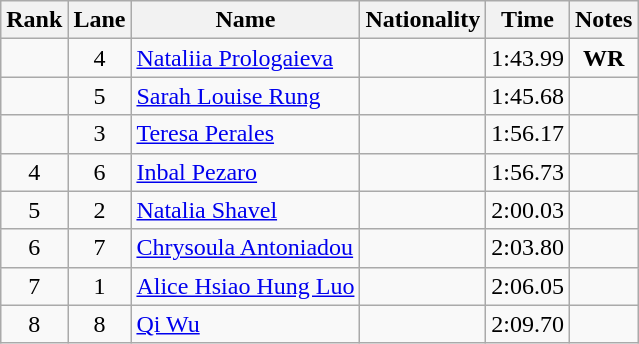<table class="wikitable">
<tr>
<th>Rank</th>
<th>Lane</th>
<th>Name</th>
<th>Nationality</th>
<th>Time</th>
<th>Notes</th>
</tr>
<tr>
<td align=center></td>
<td align=center>4</td>
<td><a href='#'>Nataliia Prologaieva</a></td>
<td></td>
<td align=center>1:43.99</td>
<td align=center><strong>WR</strong></td>
</tr>
<tr>
<td align=center></td>
<td align=center>5</td>
<td><a href='#'>Sarah Louise Rung</a></td>
<td></td>
<td align=center>1:45.68</td>
<td align=center></td>
</tr>
<tr>
<td align=center></td>
<td align=center>3</td>
<td><a href='#'>Teresa Perales</a></td>
<td></td>
<td align=center>1:56.17</td>
<td align=center></td>
</tr>
<tr>
<td align=center>4</td>
<td align=center>6</td>
<td><a href='#'>Inbal Pezaro</a></td>
<td></td>
<td align=center>1:56.73</td>
<td align=center></td>
</tr>
<tr>
<td align=center>5</td>
<td align=center>2</td>
<td><a href='#'>Natalia Shavel</a></td>
<td></td>
<td align=center>2:00.03</td>
<td align=center></td>
</tr>
<tr>
<td align=center>6</td>
<td align=center>7</td>
<td><a href='#'>Chrysoula Antoniadou</a></td>
<td></td>
<td align=center>2:03.80</td>
<td align=center></td>
</tr>
<tr>
<td align=center>7</td>
<td align=center>1</td>
<td><a href='#'>Alice Hsiao Hung Luo</a></td>
<td></td>
<td align=center>2:06.05</td>
<td align=center></td>
</tr>
<tr>
<td align=center>8</td>
<td align=center>8</td>
<td><a href='#'>Qi Wu</a></td>
<td></td>
<td align=center>2:09.70</td>
<td align=center></td>
</tr>
</table>
